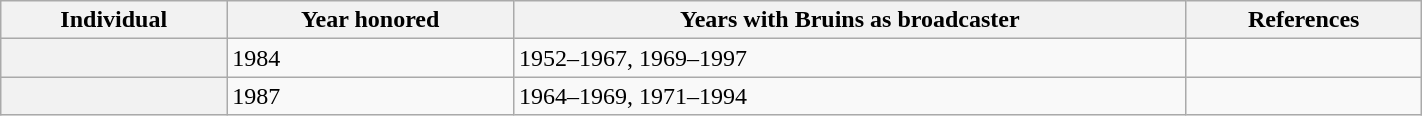<table class="wikitable sortable" width="75%">
<tr>
<th scope="col">Individual</th>
<th scope="col">Year honored</th>
<th scope="col">Years with Bruins as broadcaster</th>
<th scope="col" class="unsortable">References</th>
</tr>
<tr>
<th scope="row"></th>
<td>1984</td>
<td>1952–1967, 1969–1997</td>
<td></td>
</tr>
<tr>
<th scope="row"></th>
<td>1987</td>
<td>1964–1969, 1971–1994</td>
<td></td>
</tr>
</table>
